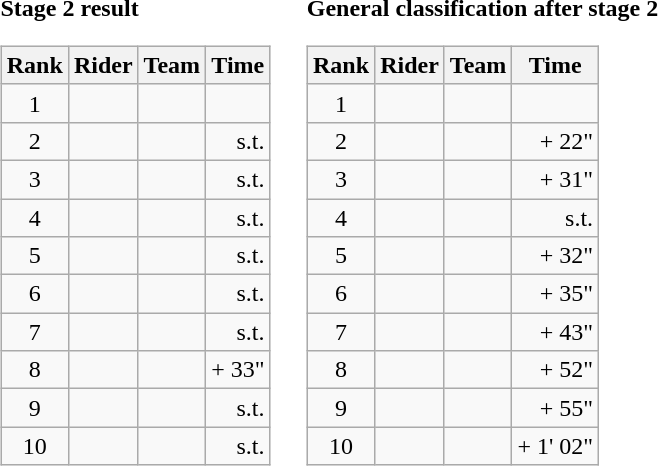<table>
<tr>
<td><strong>Stage 2 result</strong><br><table class="wikitable">
<tr>
<th scope="col">Rank</th>
<th scope="col">Rider</th>
<th scope="col">Team</th>
<th scope="col">Time</th>
</tr>
<tr>
<td style="text-align:center;">1</td>
<td></td>
<td></td>
<td style="text-align:right;"></td>
</tr>
<tr>
<td style="text-align:center;">2</td>
<td></td>
<td></td>
<td style="text-align:right;">s.t.</td>
</tr>
<tr>
<td style="text-align:center;">3</td>
<td></td>
<td></td>
<td style="text-align:right;">s.t.</td>
</tr>
<tr>
<td style="text-align:center;">4</td>
<td></td>
<td></td>
<td style="text-align:right;">s.t.</td>
</tr>
<tr>
<td style="text-align:center;">5</td>
<td></td>
<td></td>
<td style="text-align:right;">s.t.</td>
</tr>
<tr>
<td style="text-align:center;">6</td>
<td></td>
<td></td>
<td style="text-align:right;">s.t.</td>
</tr>
<tr>
<td style="text-align:center;">7</td>
<td></td>
<td></td>
<td style="text-align:right;">s.t.</td>
</tr>
<tr>
<td style="text-align:center;">8</td>
<td></td>
<td></td>
<td style="text-align:right;">+ 33"</td>
</tr>
<tr>
<td style="text-align:center;">9</td>
<td></td>
<td></td>
<td style="text-align:right;">s.t.</td>
</tr>
<tr>
<td style="text-align:center;">10</td>
<td></td>
<td></td>
<td style="text-align:right;">s.t.</td>
</tr>
</table>
</td>
<td></td>
<td><strong>General classification after stage 2</strong><br><table class="wikitable">
<tr>
<th scope="col">Rank</th>
<th scope="col">Rider</th>
<th scope="col">Team</th>
<th scope="col">Time</th>
</tr>
<tr>
<td style="text-align:center;">1</td>
<td></td>
<td></td>
<td style="text-align:right;"></td>
</tr>
<tr>
<td style="text-align:center;">2</td>
<td></td>
<td></td>
<td style="text-align:right;">+ 22"</td>
</tr>
<tr>
<td style="text-align:center;">3</td>
<td></td>
<td></td>
<td style="text-align:right;">+ 31"</td>
</tr>
<tr>
<td style="text-align:center;">4</td>
<td></td>
<td></td>
<td style="text-align:right;">s.t.</td>
</tr>
<tr>
<td style="text-align:center;">5</td>
<td></td>
<td></td>
<td style="text-align:right;">+ 32"</td>
</tr>
<tr>
<td style="text-align:center;">6</td>
<td></td>
<td></td>
<td style="text-align:right;">+ 35"</td>
</tr>
<tr>
<td style="text-align:center;">7</td>
<td></td>
<td></td>
<td style="text-align:right;">+ 43"</td>
</tr>
<tr>
<td style="text-align:center;">8</td>
<td></td>
<td></td>
<td style="text-align:right;">+ 52"</td>
</tr>
<tr>
<td style="text-align:center;">9</td>
<td></td>
<td></td>
<td style="text-align:right;">+ 55"</td>
</tr>
<tr>
<td style="text-align:center;">10</td>
<td></td>
<td></td>
<td style="text-align:right;">+ 1' 02"</td>
</tr>
</table>
</td>
</tr>
</table>
